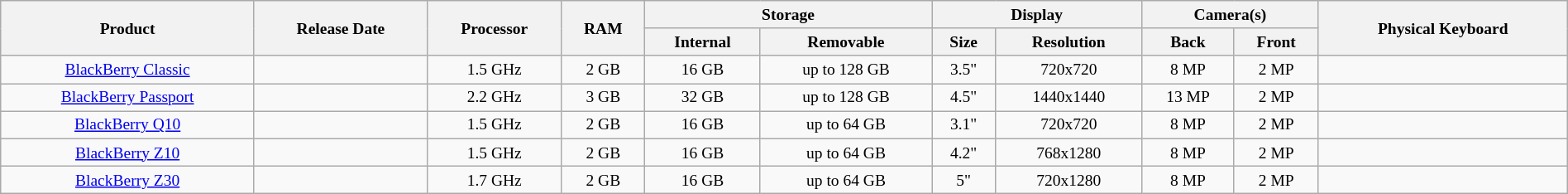<table class="wikitable sortable" style="font-size:small; text-align:center; width:100%;">
<tr>
<th rowspan="2">Product</th>
<th rowspan="2">Release Date</th>
<th rowspan="2">Processor</th>
<th rowspan="2">RAM</th>
<th colspan="2">Storage</th>
<th colspan="2">Display</th>
<th colspan="2">Camera(s)</th>
<th rowspan="2">Physical Keyboard</th>
</tr>
<tr>
<th>Internal</th>
<th>Removable</th>
<th>Size</th>
<th>Resolution</th>
<th>Back</th>
<th>Front</th>
</tr>
<tr>
<td><a href='#'>BlackBerry Classic</a></td>
<td></td>
<td>1.5 GHz</td>
<td>2 GB</td>
<td>16 GB</td>
<td>up to 128 GB</td>
<td>3.5"</td>
<td>720x720</td>
<td>8 MP</td>
<td>2 MP</td>
<td></td>
</tr>
<tr>
<td><a href='#'>BlackBerry Passport</a></td>
<td></td>
<td>2.2 GHz</td>
<td>3 GB</td>
<td>32 GB</td>
<td>up to 128 GB</td>
<td>4.5"</td>
<td>1440x1440</td>
<td>13 MP</td>
<td>2 MP</td>
<td></td>
</tr>
<tr>
<td><a href='#'>BlackBerry Q10</a></td>
<td></td>
<td>1.5 GHz</td>
<td>2 GB</td>
<td>16 GB</td>
<td>up to 64 GB</td>
<td>3.1"</td>
<td>720x720</td>
<td>8 MP</td>
<td>2 MP</td>
<td></td>
</tr>
<tr>
<td><a href='#'>BlackBerry Z10</a></td>
<td></td>
<td>1.5 GHz</td>
<td>2 GB</td>
<td>16 GB</td>
<td>up to 64 GB</td>
<td>4.2"</td>
<td>768x1280</td>
<td>8 MP</td>
<td>2 MP</td>
<td></td>
</tr>
<tr>
<td><a href='#'>BlackBerry Z30</a></td>
<td></td>
<td>1.7 GHz</td>
<td>2 GB</td>
<td>16 GB</td>
<td>up to 64 GB</td>
<td>5"</td>
<td>720x1280</td>
<td>8 MP</td>
<td>2 MP</td>
<td></td>
</tr>
</table>
